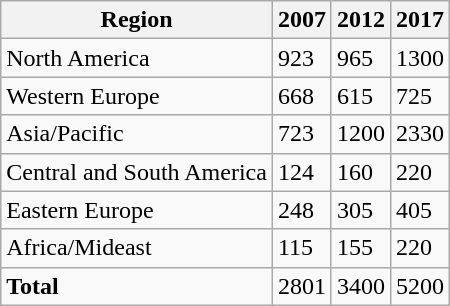<table Class = "wikitable collapsible">
<tr>
<th>Region</th>
<th>2007</th>
<th>2012</th>
<th>2017</th>
</tr>
<tr>
<td>North America</td>
<td>923</td>
<td>965</td>
<td>1300</td>
</tr>
<tr>
<td>Western Europe</td>
<td>668</td>
<td>615</td>
<td>725</td>
</tr>
<tr>
<td>Asia/Pacific</td>
<td>723</td>
<td>1200</td>
<td>2330</td>
</tr>
<tr>
<td>Central and South America</td>
<td>124</td>
<td>160</td>
<td>220</td>
</tr>
<tr>
<td>Eastern Europe</td>
<td>248</td>
<td>305</td>
<td>405</td>
</tr>
<tr>
<td>Africa/Mideast</td>
<td>115</td>
<td>155</td>
<td>220</td>
</tr>
<tr>
<td><strong>Total</strong></td>
<td>2801</td>
<td>3400</td>
<td>5200</td>
</tr>
</table>
